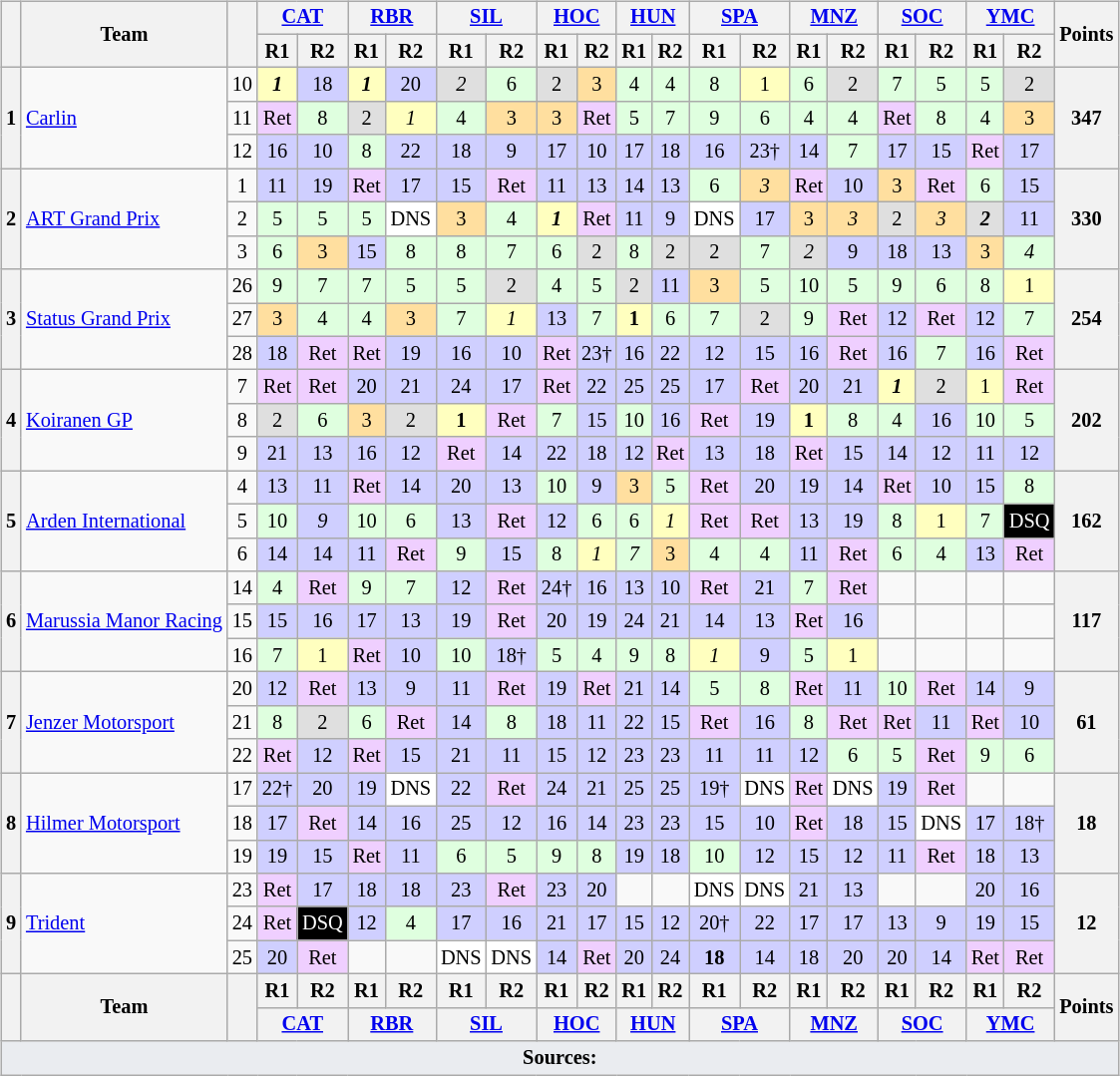<table>
<tr>
<td><br><table class="wikitable" style="font-size: 85%; text-align: center">
<tr style="background:#f9f9f9" valign="top">
<th rowspan="2" valign="middle"></th>
<th rowspan="2" valign="middle">Team</th>
<th rowspan="2" valign="middle"></th>
<th colspan=2><a href='#'>CAT</a><br></th>
<th colspan=2><a href='#'>RBR</a><br></th>
<th colspan=2><a href='#'>SIL</a><br></th>
<th colspan=2><a href='#'>HOC</a><br></th>
<th colspan=2><a href='#'>HUN</a><br></th>
<th colspan=2><a href='#'>SPA</a><br></th>
<th colspan=2><a href='#'>MNZ</a><br></th>
<th colspan=2><a href='#'>SOC</a><br></th>
<th colspan=2><a href='#'>YMC</a><br></th>
<th rowspan="2" valign="middle">Points</th>
</tr>
<tr>
<th>R1</th>
<th>R2</th>
<th>R1</th>
<th>R2</th>
<th>R1</th>
<th>R2</th>
<th>R1</th>
<th>R2</th>
<th>R1</th>
<th>R2</th>
<th>R1</th>
<th>R2</th>
<th>R1</th>
<th>R2</th>
<th>R1</th>
<th>R2</th>
<th>R1</th>
<th>R2</th>
</tr>
<tr>
<th rowspan=3>1</th>
<td align=left rowspan=3> <a href='#'>Carlin</a></td>
<td>10</td>
<td style="background:#ffffbf;"><strong><em>1</em></strong></td>
<td style="background:#cfcfff;">18</td>
<td style="background:#ffffbf;"><strong><em>1</em></strong></td>
<td style="background:#cfcfff;">20</td>
<td style="background:#dfdfdf;"><em>2</em></td>
<td style="background:#dfffdf;">6</td>
<td style="background:#dfdfdf;">2</td>
<td style="background:#ffdf9f;">3</td>
<td style="background:#dfffdf;">4</td>
<td style="background:#dfffdf;">4</td>
<td style="background:#dfffdf;">8</td>
<td style="background:#ffffbf;">1</td>
<td style="background:#dfffdf;">6</td>
<td style="background:#dfdfdf;">2</td>
<td style="background:#dfffdf;">7</td>
<td style="background:#dfffdf;">5</td>
<td style="background:#dfffdf;">5</td>
<td style="background:#dfdfdf;">2</td>
<th rowspan=3>347</th>
</tr>
<tr>
<td>11</td>
<td style="background:#efcfff;">Ret</td>
<td style="background:#dfffdf;">8</td>
<td style="background:#dfdfdf;">2</td>
<td style="background:#ffffbf;"><em>1</em></td>
<td style="background:#dfffdf;">4</td>
<td style="background:#ffdf9f;">3</td>
<td style="background:#ffdf9f;">3</td>
<td style="background:#efcfff;">Ret</td>
<td style="background:#dfffdf;">5</td>
<td style="background:#dfffdf;">7</td>
<td style="background:#dfffdf;">9</td>
<td style="background:#dfffdf;">6</td>
<td style="background:#dfffdf;">4</td>
<td style="background:#dfffdf;">4</td>
<td style="background:#efcfff;">Ret</td>
<td style="background:#dfffdf;">8</td>
<td style="background:#dfffdf;">4</td>
<td style="background:#ffdf9f;">3</td>
</tr>
<tr>
<td>12</td>
<td style="background:#cfcfff;">16</td>
<td style="background:#cfcfff;">10</td>
<td style="background:#dfffdf;">8</td>
<td style="background:#cfcfff;">22</td>
<td style="background:#cfcfff;">18</td>
<td style="background:#cfcfff;">9</td>
<td style="background:#cfcfff;">17</td>
<td style="background:#cfcfff;">10</td>
<td style="background:#cfcfff;">17</td>
<td style="background:#cfcfff;">18</td>
<td style="background:#cfcfff;">16</td>
<td style="background:#cfcfff;">23†</td>
<td style="background:#cfcfff;">14</td>
<td style="background:#dfffdf;">7</td>
<td style="background:#cfcfff;">17</td>
<td style="background:#cfcfff;">15</td>
<td style="background:#efcfff;">Ret</td>
<td style="background:#cfcfff;">17</td>
</tr>
<tr>
<th rowspan=3>2</th>
<td align=left rowspan=3> <a href='#'>ART Grand Prix</a></td>
<td>1</td>
<td style="background:#cfcfff;">11</td>
<td style="background:#cfcfff;">19</td>
<td style="background:#efcfff;">Ret</td>
<td style="background:#cfcfff;">17</td>
<td style="background:#cfcfff;">15</td>
<td style="background:#efcfff;">Ret</td>
<td style="background:#cfcfff;">11</td>
<td style="background:#cfcfff;">13</td>
<td style="background:#cfcfff;">14</td>
<td style="background:#cfcfff;">13</td>
<td style="background:#dfffdf;">6</td>
<td style="background:#ffdf9f;"><em>3</em></td>
<td style="background:#efcfff;">Ret</td>
<td style="background:#cfcfff;">10</td>
<td style="background:#ffdf9f;">3</td>
<td style="background:#efcfff;">Ret</td>
<td style="background:#dfffdf;">6</td>
<td style="background:#cfcfff;">15</td>
<th rowspan=3>330</th>
</tr>
<tr>
<td>2</td>
<td style="background:#dfffdf;">5</td>
<td style="background:#dfffdf;">5</td>
<td style="background:#dfffdf;">5</td>
<td style="background:#ffffff;">DNS</td>
<td style="background:#ffdf9f;">3</td>
<td style="background:#dfffdf;">4</td>
<td style="background:#ffffbf;"><strong><em>1</em></strong></td>
<td style="background:#efcfff;">Ret</td>
<td style="background:#cfcfff;">11</td>
<td style="background:#cfcfff;">9</td>
<td style="background:#ffffff;">DNS</td>
<td style="background:#cfcfff;">17</td>
<td style="background:#ffdf9f;">3</td>
<td style="background:#ffdf9f;"><em>3</em></td>
<td style="background:#dfdfdf;">2</td>
<td style="background:#ffdf9f;"><em>3</em></td>
<td style="background:#dfdfdf;"><strong><em>2</em></strong></td>
<td style="background:#cfcfff;">11</td>
</tr>
<tr>
<td>3</td>
<td style="background:#dfffdf;">6</td>
<td style="background:#ffdf9f;">3</td>
<td style="background:#cfcfff;">15</td>
<td style="background:#dfffdf;">8</td>
<td style="background:#dfffdf;">8</td>
<td style="background:#dfffdf;">7</td>
<td style="background:#dfffdf;">6</td>
<td style="background:#dfdfdf;">2</td>
<td style="background:#dfffdf;">8</td>
<td style="background:#dfdfdf;">2</td>
<td style="background:#dfdfdf;">2</td>
<td style="background:#dfffdf;">7</td>
<td style="background:#dfdfdf;"><em>2</em></td>
<td style="background:#cfcfff;">9</td>
<td style="background:#cfcfff;">18</td>
<td style="background:#cfcfff;">13</td>
<td style="background:#ffdf9f;">3</td>
<td style="background:#dfffdf;"><em>4</em></td>
</tr>
<tr>
<th rowspan=3>3</th>
<td align=left rowspan=3> <a href='#'>Status Grand Prix</a></td>
<td>26</td>
<td style="background:#dfffdf;">9</td>
<td style="background:#dfffdf;">7</td>
<td style="background:#dfffdf;">7</td>
<td style="background:#dfffdf;">5</td>
<td style="background:#dfffdf;">5</td>
<td style="background:#dfdfdf;">2</td>
<td style="background:#dfffdf;">4</td>
<td style="background:#dfffdf;">5</td>
<td style="background:#dfdfdf;">2</td>
<td style="background:#cfcfff;">11</td>
<td style="background:#ffdf9f;">3</td>
<td style="background:#dfffdf;">5</td>
<td style="background:#dfffdf;">10</td>
<td style="background:#dfffdf;">5</td>
<td style="background:#dfffdf;">9</td>
<td style="background:#dfffdf;">6</td>
<td style="background:#dfffdf;">8</td>
<td style="background:#ffffbf;">1</td>
<th rowspan=3>254</th>
</tr>
<tr>
<td>27</td>
<td style="background:#ffdf9f;">3</td>
<td style="background:#dfffdf;">4</td>
<td style="background:#dfffdf;">4</td>
<td style="background:#ffdf9f;">3</td>
<td style="background:#dfffdf;">7</td>
<td style="background:#ffffbf;"><em>1</em></td>
<td style="background:#cfcfff;">13</td>
<td style="background:#dfffdf;">7</td>
<td style="background:#ffffbf;"><strong>1</strong></td>
<td style="background:#dfffdf;">6</td>
<td style="background:#dfffdf;">7</td>
<td style="background:#dfdfdf;">2</td>
<td style="background:#dfffdf;">9</td>
<td style="background:#efcfff;">Ret</td>
<td style="background:#cfcfff;">12</td>
<td style="background:#efcfff;">Ret</td>
<td style="background:#cfcfff;">12</td>
<td style="background:#dfffdf;">7</td>
</tr>
<tr>
<td>28</td>
<td style="background:#cfcfff;">18</td>
<td style="background:#efcfff;">Ret</td>
<td style="background:#efcfff;">Ret</td>
<td style="background:#cfcfff;">19</td>
<td style="background:#cfcfff;">16</td>
<td style="background:#cfcfff;">10</td>
<td style="background:#efcfff;">Ret</td>
<td style="background:#cfcfff;">23†</td>
<td style="background:#cfcfff;">16</td>
<td style="background:#cfcfff;">22</td>
<td style="background:#cfcfff;">12</td>
<td style="background:#cfcfff;">15</td>
<td style="background:#cfcfff;">16</td>
<td style="background:#efcfff;">Ret</td>
<td style="background:#cfcfff;">16</td>
<td style="background:#dfffdf;">7</td>
<td style="background:#cfcfff;">16</td>
<td style="background:#efcfff;">Ret</td>
</tr>
<tr>
<th rowspan=3>4</th>
<td align=left rowspan=3> <a href='#'>Koiranen GP</a></td>
<td>7</td>
<td style="background:#efcfff;">Ret</td>
<td style="background:#efcfff;">Ret</td>
<td style="background:#cfcfff;">20</td>
<td style="background:#cfcfff;">21</td>
<td style="background:#cfcfff;">24</td>
<td style="background:#cfcfff;">17</td>
<td style="background:#efcfff;">Ret</td>
<td style="background:#cfcfff;">22</td>
<td style="background:#cfcfff;">25</td>
<td style="background:#cfcfff;">25</td>
<td style="background:#cfcfff;">17</td>
<td style="background:#efcfff;">Ret</td>
<td style="background:#cfcfff;">20</td>
<td style="background:#cfcfff;">21</td>
<td style="background:#ffffbf;"><strong><em>1</em></strong></td>
<td style="background:#dfdfdf;">2</td>
<td style="background:#ffffbf;">1</td>
<td style="background:#efcfff;">Ret</td>
<th rowspan=3>202</th>
</tr>
<tr>
<td>8</td>
<td style="background:#dfdfdf;">2</td>
<td style="background:#dfffdf;">6</td>
<td style="background:#ffdf9f;">3</td>
<td style="background:#dfdfdf;">2</td>
<td style="background:#ffffbf;"><strong>1</strong></td>
<td style="background:#efcfff;">Ret</td>
<td style="background:#dfffdf;">7</td>
<td style="background:#cfcfff;">15</td>
<td style="background:#dfffdf;">10</td>
<td style="background:#cfcfff;">16</td>
<td style="background:#efcfff;">Ret</td>
<td style="background:#cfcfff;">19</td>
<td style="background:#ffffbf;"><strong>1</strong></td>
<td style="background:#dfffdf;">8</td>
<td style="background:#dfffdf;">4</td>
<td style="background:#cfcfff;">16</td>
<td style="background:#dfffdf;">10</td>
<td style="background:#dfffdf;">5</td>
</tr>
<tr>
<td>9</td>
<td style="background:#cfcfff;">21</td>
<td style="background:#cfcfff;">13</td>
<td style="background:#cfcfff;">16</td>
<td style="background:#cfcfff;">12</td>
<td style="background:#efcfff;">Ret</td>
<td style="background:#cfcfff;">14</td>
<td style="background:#cfcfff;">22</td>
<td style="background:#cfcfff;">18</td>
<td style="background:#cfcfff;">12</td>
<td style="background:#efcfff;">Ret</td>
<td style="background:#cfcfff;">13</td>
<td style="background:#cfcfff;">18</td>
<td style="background:#efcfff;">Ret</td>
<td style="background:#cfcfff;">15</td>
<td style="background:#cfcfff;">14</td>
<td style="background:#cfcfff;">12</td>
<td style="background:#cfcfff;">11</td>
<td style="background:#cfcfff;">12</td>
</tr>
<tr>
<th rowspan=3>5</th>
<td align=left rowspan=3> <a href='#'>Arden International</a></td>
<td>4</td>
<td style="background:#cfcfff;">13</td>
<td style="background:#cfcfff;">11</td>
<td style="background:#efcfff;">Ret</td>
<td style="background:#cfcfff;">14</td>
<td style="background:#cfcfff;">20</td>
<td style="background:#cfcfff;">13</td>
<td style="background:#dfffdf;">10</td>
<td style="background:#cfcfff;">9</td>
<td style="background:#ffdf9f;">3</td>
<td style="background:#dfffdf;">5</td>
<td style="background:#efcfff;">Ret</td>
<td style="background:#cfcfff;">20</td>
<td style="background:#cfcfff;">19</td>
<td style="background:#cfcfff;">14</td>
<td style="background:#efcfff;">Ret</td>
<td style="background:#cfcfff;">10</td>
<td style="background:#cfcfff;">15</td>
<td style="background:#dfffdf;">8</td>
<th rowspan=3>162</th>
</tr>
<tr>
<td>5</td>
<td style="background:#dfffdf;">10</td>
<td style="background:#cfcfff;"><em>9</em></td>
<td style="background:#dfffdf;">10</td>
<td style="background:#dfffdf;">6</td>
<td style="background:#cfcfff;">13</td>
<td style="background:#efcfff;">Ret</td>
<td style="background:#cfcfff;">12</td>
<td style="background:#dfffdf;">6</td>
<td style="background:#dfffdf;">6</td>
<td style="background:#ffffbf;"><em>1</em></td>
<td style="background:#efcfff;">Ret</td>
<td style="background:#efcfff;">Ret</td>
<td style="background:#cfcfff;">13</td>
<td style="background:#cfcfff;">19</td>
<td style="background:#dfffdf;">8</td>
<td style="background:#ffffbf;">1</td>
<td style="background:#dfffdf;">7</td>
<td style="background:#000000; color:white;">DSQ</td>
</tr>
<tr>
<td>6</td>
<td style="background:#cfcfff;">14</td>
<td style="background:#cfcfff;">14</td>
<td style="background:#cfcfff;">11</td>
<td style="background:#efcfff;">Ret</td>
<td style="background:#dfffdf;">9</td>
<td style="background:#cfcfff;">15</td>
<td style="background:#dfffdf;">8</td>
<td style="background:#ffffbf;"><em>1</em></td>
<td style="background:#dfffdf;"><em>7</em></td>
<td style="background:#ffdf9f;">3</td>
<td style="background:#dfffdf;">4</td>
<td style="background:#dfffdf;">4</td>
<td style="background:#cfcfff;">11</td>
<td style="background:#efcfff;">Ret</td>
<td style="background:#dfffdf;">6</td>
<td style="background:#dfffdf;">4</td>
<td style="background:#cfcfff;">13</td>
<td style="background:#efcfff;">Ret</td>
</tr>
<tr>
<th rowspan=3>6</th>
<td align=left rowspan=3 nowrap> <a href='#'>Marussia Manor Racing</a></td>
<td>14</td>
<td style="background:#dfffdf;">4</td>
<td style="background:#efcfff;">Ret</td>
<td style="background:#dfffdf;">9</td>
<td style="background:#dfffdf;">7</td>
<td style="background:#cfcfff;">12</td>
<td style="background:#efcfff;">Ret</td>
<td style="background:#cfcfff;">24†</td>
<td style="background:#cfcfff;">16</td>
<td style="background:#cfcfff;">13</td>
<td style="background:#cfcfff;">10</td>
<td style="background:#efcfff;">Ret</td>
<td style="background:#cfcfff;">21</td>
<td style="background:#dfffdf;">7</td>
<td style="background:#efcfff;">Ret</td>
<td></td>
<td></td>
<td></td>
<td></td>
<th rowspan=3>117</th>
</tr>
<tr>
<td>15</td>
<td style="background:#cfcfff;">15</td>
<td style="background:#cfcfff;">16</td>
<td style="background:#cfcfff;">17</td>
<td style="background:#cfcfff;">13</td>
<td style="background:#cfcfff;">19</td>
<td style="background:#efcfff;">Ret</td>
<td style="background:#cfcfff;">20</td>
<td style="background:#cfcfff;">19</td>
<td style="background:#cfcfff;">24</td>
<td style="background:#cfcfff;">21</td>
<td style="background:#cfcfff;">14</td>
<td style="background:#cfcfff;">13</td>
<td style="background:#efcfff;">Ret</td>
<td style="background:#cfcfff;">16</td>
<td></td>
<td></td>
<td></td>
<td></td>
</tr>
<tr>
<td>16</td>
<td style="background:#dfffdf;">7</td>
<td style="background:#ffffbf;">1</td>
<td style="background:#efcfff;">Ret</td>
<td style="background:#cfcfff;">10</td>
<td style="background:#dfffdf;">10</td>
<td style="background:#cfcfff;">18†</td>
<td style="background:#dfffdf;">5</td>
<td style="background:#dfffdf;">4</td>
<td style="background:#dfffdf;">9</td>
<td style="background:#dfffdf;">8</td>
<td style="background:#ffffbf;"><em>1</em></td>
<td style="background:#cfcfff;">9</td>
<td style="background:#dfffdf;">5</td>
<td style="background:#ffffbf;">1</td>
<td></td>
<td></td>
<td></td>
<td></td>
</tr>
<tr>
<th rowspan=3>7</th>
<td align=left rowspan=3> <a href='#'>Jenzer Motorsport</a></td>
<td>20</td>
<td style="background:#cfcfff;">12</td>
<td style="background:#efcfff;">Ret</td>
<td style="background:#cfcfff;">13</td>
<td style="background:#cfcfff;">9</td>
<td style="background:#cfcfff;">11</td>
<td style="background:#efcfff;">Ret</td>
<td style="background:#cfcfff;">19</td>
<td style="background:#efcfff;">Ret</td>
<td style="background:#cfcfff;">21</td>
<td style="background:#cfcfff;">14</td>
<td style="background:#dfffdf;">5</td>
<td style="background:#dfffdf;">8</td>
<td style="background:#efcfff;">Ret</td>
<td style="background:#cfcfff;">11</td>
<td style="background:#dfffdf;">10</td>
<td style="background:#efcfff;">Ret</td>
<td style="background:#cfcfff;">14</td>
<td style="background:#cfcfff;">9</td>
<th rowspan=3>61</th>
</tr>
<tr>
<td>21</td>
<td style="background:#dfffdf;">8</td>
<td style="background:#dfdfdf;">2</td>
<td style="background:#dfffdf;">6</td>
<td style="background:#efcfff;">Ret</td>
<td style="background:#cfcfff;">14</td>
<td style="background:#dfffdf;">8</td>
<td style="background:#cfcfff;">18</td>
<td style="background:#cfcfff;">11</td>
<td style="background:#cfcfff;">22</td>
<td style="background:#cfcfff;">15</td>
<td style="background:#efcfff;">Ret</td>
<td style="background:#cfcfff;">16</td>
<td style="background:#dfffdf;">8</td>
<td style="background:#efcfff;">Ret</td>
<td style="background:#efcfff;">Ret</td>
<td style="background:#cfcfff;">11</td>
<td style="background:#efcfff;">Ret</td>
<td style="background:#cfcfff;">10</td>
</tr>
<tr>
<td>22</td>
<td style="background:#efcfff;">Ret</td>
<td style="background:#cfcfff;">12</td>
<td style="background:#efcfff;">Ret</td>
<td style="background:#cfcfff;">15</td>
<td style="background:#cfcfff;">21</td>
<td style="background:#cfcfff;">11</td>
<td style="background:#cfcfff;">15</td>
<td style="background:#cfcfff;">12</td>
<td style="background:#cfcfff;">23</td>
<td style="background:#cfcfff;">23</td>
<td style="background:#cfcfff;">11</td>
<td style="background:#cfcfff;">11</td>
<td style="background:#cfcfff;">12</td>
<td style="background:#dfffdf;">6</td>
<td style="background:#dfffdf;">5</td>
<td style="background:#efcfff;">Ret</td>
<td style="background:#dfffdf;">9</td>
<td style="background:#dfffdf;">6</td>
</tr>
<tr>
<th rowspan=3>8</th>
<td align=left rowspan=3> <a href='#'>Hilmer Motorsport</a></td>
<td>17</td>
<td style="background:#cfcfff;">22†</td>
<td style="background:#cfcfff;">20</td>
<td style="background:#cfcfff;">19</td>
<td style="background:#ffffff;">DNS</td>
<td style="background:#cfcfff;">22</td>
<td style="background:#efcfff;">Ret</td>
<td style="background:#cfcfff;">24</td>
<td style="background:#cfcfff;">21</td>
<td style="background:#cfcfff;">25</td>
<td style="background:#cfcfff;">25</td>
<td style="background:#cfcfff;">19†</td>
<td style="background:#ffffff;">DNS</td>
<td style="background:#efcfff;">Ret</td>
<td style="background:#ffffff;">DNS</td>
<td style="background:#cfcfff;">19</td>
<td style="background:#efcfff;">Ret</td>
<td></td>
<td></td>
<th rowspan=3>18</th>
</tr>
<tr>
<td>18</td>
<td style="background:#cfcfff;">17</td>
<td style="background:#efcfff;">Ret</td>
<td style="background:#cfcfff;">14</td>
<td style="background:#cfcfff;">16</td>
<td style="background:#cfcfff;">25</td>
<td style="background:#cfcfff;">12</td>
<td style="background:#cfcfff;">16</td>
<td style="background:#cfcfff;">14</td>
<td style="background:#cfcfff;">23</td>
<td style="background:#cfcfff;">23</td>
<td style="background:#cfcfff;">15</td>
<td style="background:#cfcfff;">10</td>
<td style="background:#efcfff;">Ret</td>
<td style="background:#cfcfff;">18</td>
<td style="background:#cfcfff;">15</td>
<td style="background:#ffffff;">DNS</td>
<td style="background:#cfcfff;">17</td>
<td style="background:#cfcfff;">18†</td>
</tr>
<tr>
<td>19</td>
<td style="background:#cfcfff;">19</td>
<td style="background:#cfcfff;">15</td>
<td style="background:#efcfff;">Ret</td>
<td style="background:#cfcfff;">11</td>
<td style="background:#dfffdf;">6</td>
<td style="background:#dfffdf;">5</td>
<td style="background:#dfffdf;">9</td>
<td style="background:#dfffdf;">8</td>
<td style="background:#cfcfff;">19</td>
<td style="background:#cfcfff;">18</td>
<td style="background:#dfffdf;">10</td>
<td style="background:#cfcfff;">12</td>
<td style="background:#cfcfff;">15</td>
<td style="background:#cfcfff;">12</td>
<td style="background:#cfcfff;">11</td>
<td style="background:#efcfff;">Ret</td>
<td style="background:#cfcfff;">18</td>
<td style="background:#cfcfff;">13</td>
</tr>
<tr>
<th rowspan=3>9</th>
<td align=left rowspan=3> <a href='#'>Trident</a></td>
<td>23</td>
<td style="background:#efcfff;">Ret</td>
<td style="background:#cfcfff;">17</td>
<td style="background:#cfcfff;">18</td>
<td style="background:#cfcfff;">18</td>
<td style="background:#cfcfff;">23</td>
<td style="background:#efcfff;">Ret</td>
<td style="background:#cfcfff;">23</td>
<td style="background:#cfcfff;">20</td>
<td></td>
<td></td>
<td style="background:#ffffff;">DNS</td>
<td style="background:#ffffff;">DNS</td>
<td style="background:#cfcfff;">21</td>
<td style="background:#cfcfff;">13</td>
<td></td>
<td></td>
<td style="background:#cfcfff;">20</td>
<td style="background:#cfcfff;">16</td>
<th rowspan=3>12</th>
</tr>
<tr>
<td>24</td>
<td style="background:#efcfff;">Ret</td>
<td style="background:#000000; color:white;">DSQ</td>
<td style="background:#cfcfff;">12</td>
<td style="background:#dfffdf;">4</td>
<td style="background:#cfcfff;">17</td>
<td style="background:#cfcfff;">16</td>
<td style="background:#cfcfff;">21</td>
<td style="background:#cfcfff;">17</td>
<td style="background:#cfcfff;">15</td>
<td style="background:#cfcfff;">12</td>
<td style="background:#cfcfff;">20†</td>
<td style="background:#cfcfff;">22</td>
<td style="background:#cfcfff;">17</td>
<td style="background:#cfcfff;">17</td>
<td style="background:#cfcfff;">13</td>
<td style="background:#cfcfff;">9</td>
<td style="background:#cfcfff;">19</td>
<td style="background:#cfcfff;">15</td>
</tr>
<tr>
<td>25</td>
<td style="background:#cfcfff;">20</td>
<td style="background:#efcfff;">Ret</td>
<td></td>
<td></td>
<td style="background:#ffffff;">DNS</td>
<td style="background:#ffffff;">DNS</td>
<td style="background:#cfcfff;">14</td>
<td style="background:#efcfff;">Ret</td>
<td style="background:#cfcfff;">20</td>
<td style="background:#cfcfff;">24</td>
<td style="background:#cfcfff;"><strong>18</strong></td>
<td style="background:#cfcfff;">14</td>
<td style="background:#cfcfff;">18</td>
<td style="background:#cfcfff;">20</td>
<td style="background:#cfcfff;">20</td>
<td style="background:#cfcfff;">14</td>
<td style="background:#efcfff;">Ret</td>
<td style="background:#efcfff;">Ret</td>
</tr>
<tr>
<th rowspan="2"></th>
<th rowspan="2">Team</th>
<th rowspan="2"></th>
<th>R1</th>
<th>R2</th>
<th>R1</th>
<th>R2</th>
<th>R1</th>
<th>R2</th>
<th>R1</th>
<th>R2</th>
<th>R1</th>
<th>R2</th>
<th>R1</th>
<th>R2</th>
<th>R1</th>
<th>R2</th>
<th>R1</th>
<th>R2</th>
<th>R1</th>
<th>R2</th>
<th rowspan="2">Points</th>
</tr>
<tr style="background:#f9f9f9" valign="top">
<th colspan="2"><a href='#'>CAT</a><br></th>
<th colspan="2"><a href='#'>RBR</a><br></th>
<th colspan="2"><a href='#'>SIL</a><br></th>
<th colspan="2"><a href='#'>HOC</a><br></th>
<th colspan="2"><a href='#'>HUN</a><br></th>
<th colspan="2"><a href='#'>SPA</a><br></th>
<th colspan="2"><a href='#'>MNZ</a><br></th>
<th colspan="2"><a href='#'>SOC</a><br></th>
<th colspan="2"><a href='#'>YMC</a><br></th>
</tr>
<tr>
<td colspan="22" style="background-color:#EAECF0;text-align:center" align="bottom"><strong>Sources:</strong></td>
</tr>
</table>
</td>
<td valign=top></td>
</tr>
</table>
